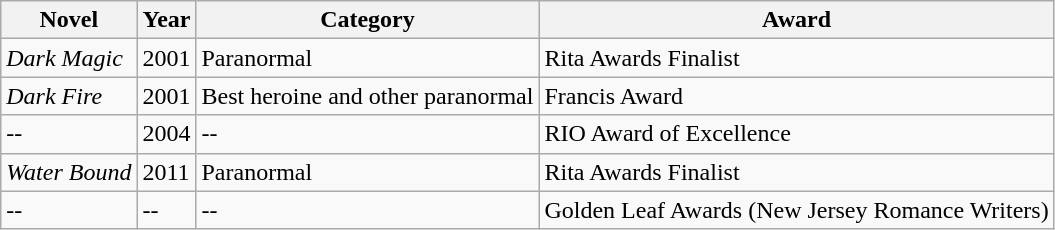<table class="wikitable sortable mw-collapsible">
<tr>
<th>Novel</th>
<th>Year</th>
<th>Category</th>
<th>Award</th>
</tr>
<tr>
<td><em>Dark Magic</em></td>
<td>2001</td>
<td>Paranormal</td>
<td>Rita Awards Finalist</td>
</tr>
<tr>
<td><em>Dark Fire</em></td>
<td>2001</td>
<td>Best heroine and other paranormal</td>
<td>Francis Award</td>
</tr>
<tr>
<td>--</td>
<td>2004</td>
<td>--</td>
<td>RIO Award of Excellence</td>
</tr>
<tr>
<td><em>Water Bound</em></td>
<td>2011</td>
<td>Paranormal</td>
<td>Rita Awards Finalist</td>
</tr>
<tr>
<td>--</td>
<td>--</td>
<td>--</td>
<td>Golden Leaf Awards (New Jersey Romance Writers)</td>
</tr>
</table>
